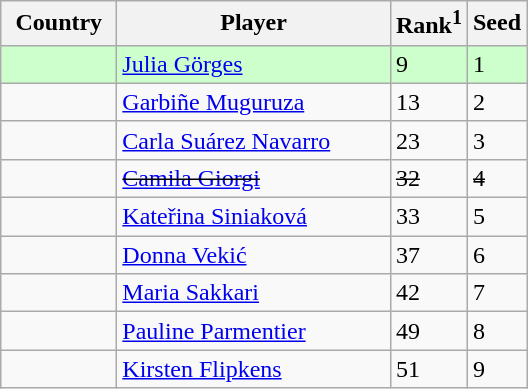<table class="sortable wikitable">
<tr>
<th width="70">Country</th>
<th width="175">Player</th>
<th>Rank<sup>1</sup></th>
<th>Seed</th>
</tr>
<tr style="background:#cfc;">
<td></td>
<td><a href='#'>Julia Görges</a></td>
<td>9</td>
<td>1</td>
</tr>
<tr>
<td></td>
<td><a href='#'>Garbiñe Muguruza</a></td>
<td>13</td>
<td>2</td>
</tr>
<tr>
<td></td>
<td><a href='#'>Carla Suárez Navarro</a></td>
<td>23</td>
<td>3</td>
</tr>
<tr>
<td><s></s></td>
<td><s><a href='#'>Camila Giorgi</a></s></td>
<td><s>32</s></td>
<td><s>4</s></td>
</tr>
<tr>
<td></td>
<td><a href='#'>Kateřina Siniaková</a></td>
<td>33</td>
<td>5</td>
</tr>
<tr>
<td></td>
<td><a href='#'>Donna Vekić</a></td>
<td>37</td>
<td>6</td>
</tr>
<tr>
<td></td>
<td><a href='#'>Maria Sakkari</a></td>
<td>42</td>
<td>7</td>
</tr>
<tr>
<td></td>
<td><a href='#'>Pauline Parmentier</a></td>
<td>49</td>
<td>8</td>
</tr>
<tr>
<td></td>
<td><a href='#'>Kirsten Flipkens</a></td>
<td>51</td>
<td>9</td>
</tr>
</table>
